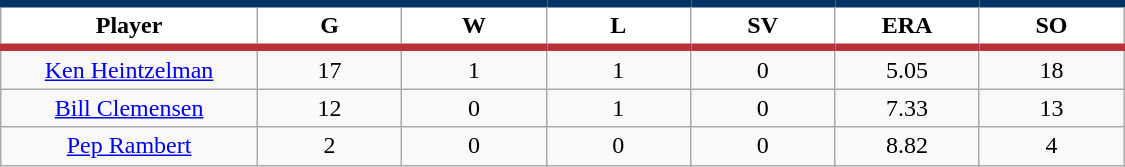<table class="wikitable sortable">
<tr>
<th style="background:#FFFFFF; border-top:#023465 5px solid; border-bottom:#ba313c 5px solid;" width="16%">Player</th>
<th style="background:#FFFFFF; border-top:#023465 5px solid; border-bottom:#ba313c 5px solid;" width="9%">G</th>
<th style="background:#FFFFFF; border-top:#023465 5px solid; border-bottom:#ba313c 5px solid;" width="9%">W</th>
<th style="background:#FFFFFF; border-top:#023465 5px solid; border-bottom:#ba313c 5px solid;" width="9%">L</th>
<th style="background:#FFFFFF; border-top:#023465 5px solid; border-bottom:#ba313c 5px solid;" width="9%">SV</th>
<th style="background:#FFFFFF; border-top:#023465 5px solid; border-bottom:#ba313c 5px solid;" width="9%">ERA</th>
<th style="background:#FFFFFF; border-top:#023465 5px solid; border-bottom:#ba313c 5px solid;" width="9%">SO</th>
</tr>
<tr align="center">
<td><a href='#'>Ken Heintzelman</a></td>
<td>17</td>
<td>1</td>
<td>1</td>
<td>0</td>
<td>5.05</td>
<td>18</td>
</tr>
<tr align="center">
<td><a href='#'>Bill Clemensen</a></td>
<td>12</td>
<td>0</td>
<td>1</td>
<td>0</td>
<td>7.33</td>
<td>13</td>
</tr>
<tr align="center">
<td><a href='#'>Pep Rambert</a></td>
<td>2</td>
<td>0</td>
<td>0</td>
<td>0</td>
<td>8.82</td>
<td>4</td>
</tr>
</table>
